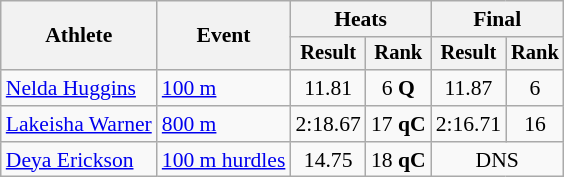<table class="wikitable" style="font-size:90%">
<tr>
<th rowspan=2>Athlete</th>
<th rowspan=2>Event</th>
<th colspan=2>Heats</th>
<th colspan=2>Final</th>
</tr>
<tr style="font-size:95%">
<th>Result</th>
<th>Rank</th>
<th>Result</th>
<th>Rank</th>
</tr>
<tr align=center>
<td align=left><a href='#'>Nelda Huggins</a></td>
<td align=left><a href='#'>100 m</a></td>
<td>11.81</td>
<td>6 <strong>Q</strong></td>
<td>11.87</td>
<td>6</td>
</tr>
<tr align=center>
<td align=left><a href='#'>Lakeisha Warner</a></td>
<td align=left><a href='#'>800 m</a></td>
<td>2:18.67</td>
<td>17 <strong>qC</strong></td>
<td>2:16.71</td>
<td>16</td>
</tr>
<tr align=center>
<td align=left><a href='#'>Deya Erickson</a></td>
<td align=left><a href='#'>100 m hurdles</a></td>
<td>14.75</td>
<td>18 <strong>qC</strong></td>
<td colspan=2>DNS</td>
</tr>
</table>
